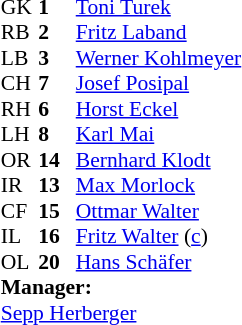<table style="font-size:90%; margin:0.2em auto;" cellspacing="0" cellpadding="0">
<tr>
<th width=25></th>
<th width=25></th>
</tr>
<tr>
<td>GK</td>
<td><strong>1</strong></td>
<td><a href='#'>Toni Turek</a></td>
</tr>
<tr>
<td>RB</td>
<td><strong>2</strong></td>
<td><a href='#'>Fritz Laband</a></td>
</tr>
<tr>
<td>LB</td>
<td><strong>3</strong></td>
<td><a href='#'>Werner Kohlmeyer</a></td>
</tr>
<tr>
<td>CH</td>
<td><strong>7</strong></td>
<td><a href='#'>Josef Posipal</a></td>
</tr>
<tr>
<td>RH</td>
<td><strong>6</strong></td>
<td><a href='#'>Horst Eckel</a></td>
</tr>
<tr>
<td>LH</td>
<td><strong>8</strong></td>
<td><a href='#'>Karl Mai</a></td>
</tr>
<tr>
<td>OR</td>
<td><strong>14</strong></td>
<td><a href='#'>Bernhard Klodt</a></td>
</tr>
<tr>
<td>IR</td>
<td><strong>13</strong></td>
<td><a href='#'>Max Morlock</a></td>
</tr>
<tr>
<td>CF</td>
<td><strong>15</strong></td>
<td><a href='#'>Ottmar Walter</a></td>
</tr>
<tr>
<td>IL</td>
<td><strong>16</strong></td>
<td><a href='#'>Fritz Walter</a> (<a href='#'>c</a>)</td>
</tr>
<tr>
<td>OL</td>
<td><strong>20</strong></td>
<td><a href='#'>Hans Schäfer</a></td>
</tr>
<tr>
<td colspan=3><strong>Manager:</strong></td>
</tr>
<tr>
<td colspan=4> <a href='#'>Sepp Herberger</a></td>
</tr>
</table>
